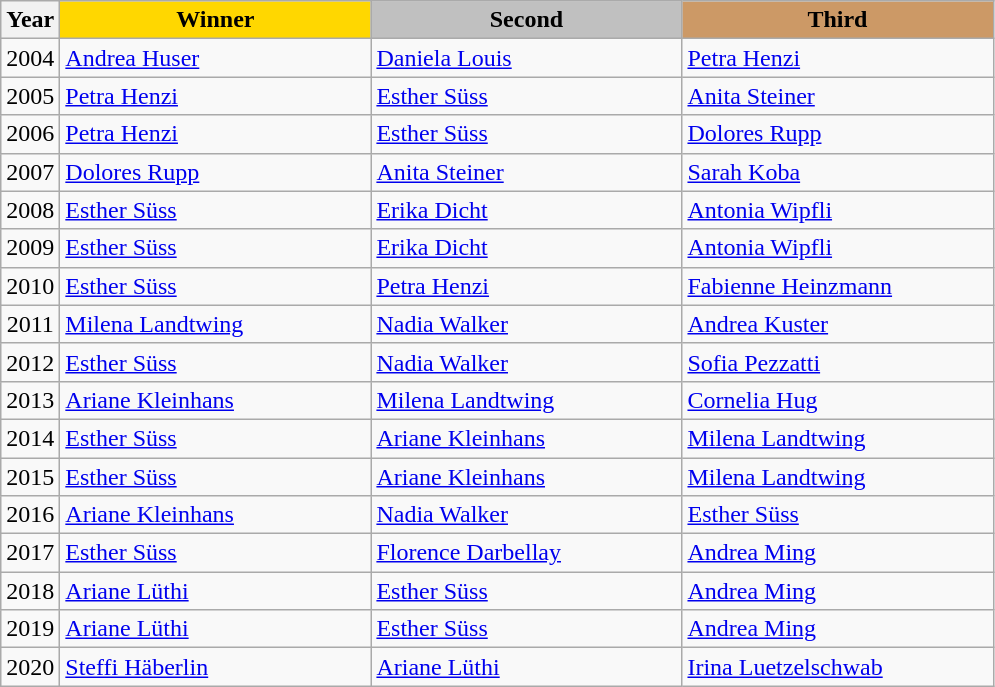<table class="wikitable sortable">
<tr>
<th>Year</th>
<th scope=col colspan=1 style="width:200px; background: gold;">Winner</th>
<th scope=col colspan=1 style="width:200px; background: silver;">Second</th>
<th scope=col colspan=1 style="width:200px; background: #cc9966;">Third</th>
</tr>
<tr>
<td align="center">2004</td>
<td><a href='#'>Andrea Huser</a></td>
<td><a href='#'>Daniela Louis</a></td>
<td><a href='#'>Petra Henzi</a></td>
</tr>
<tr>
<td align="center">2005</td>
<td><a href='#'>Petra Henzi</a></td>
<td><a href='#'>Esther Süss</a></td>
<td><a href='#'>Anita Steiner</a></td>
</tr>
<tr>
<td align="center">2006</td>
<td><a href='#'>Petra Henzi</a></td>
<td><a href='#'>Esther Süss</a></td>
<td><a href='#'>Dolores Rupp</a></td>
</tr>
<tr>
<td align="center">2007</td>
<td><a href='#'>Dolores Rupp</a></td>
<td><a href='#'>Anita Steiner</a></td>
<td><a href='#'>Sarah Koba</a></td>
</tr>
<tr>
<td align="center">2008</td>
<td><a href='#'>Esther Süss</a></td>
<td><a href='#'>Erika Dicht</a></td>
<td><a href='#'>Antonia Wipfli</a></td>
</tr>
<tr>
<td align="center">2009</td>
<td><a href='#'>Esther Süss</a></td>
<td><a href='#'>Erika Dicht</a></td>
<td><a href='#'>Antonia Wipfli</a></td>
</tr>
<tr>
<td align="center">2010</td>
<td><a href='#'>Esther Süss</a></td>
<td><a href='#'>Petra Henzi</a></td>
<td><a href='#'>Fabienne Heinzmann</a></td>
</tr>
<tr>
<td align="center">2011</td>
<td><a href='#'>Milena Landtwing</a></td>
<td><a href='#'>Nadia Walker</a></td>
<td><a href='#'>Andrea Kuster</a></td>
</tr>
<tr>
<td align="center">2012</td>
<td><a href='#'>Esther Süss</a></td>
<td><a href='#'>Nadia Walker</a></td>
<td><a href='#'>Sofia Pezzatti</a></td>
</tr>
<tr>
<td align="center">2013</td>
<td><a href='#'>Ariane Kleinhans</a></td>
<td><a href='#'>Milena Landtwing</a></td>
<td><a href='#'>Cornelia Hug</a></td>
</tr>
<tr>
<td align="center">2014</td>
<td><a href='#'>Esther Süss</a></td>
<td><a href='#'>Ariane Kleinhans</a></td>
<td><a href='#'>Milena Landtwing</a></td>
</tr>
<tr>
<td align="center">2015</td>
<td><a href='#'>Esther Süss</a></td>
<td><a href='#'>Ariane Kleinhans</a></td>
<td><a href='#'>Milena Landtwing</a></td>
</tr>
<tr>
<td align="center">2016</td>
<td><a href='#'>Ariane Kleinhans</a></td>
<td><a href='#'>Nadia Walker</a></td>
<td><a href='#'>Esther Süss</a></td>
</tr>
<tr>
<td align="center">2017</td>
<td><a href='#'>Esther Süss</a></td>
<td><a href='#'>Florence Darbellay</a></td>
<td><a href='#'>Andrea Ming</a></td>
</tr>
<tr>
<td align="center">2018</td>
<td><a href='#'>Ariane Lüthi</a></td>
<td><a href='#'>Esther Süss</a></td>
<td><a href='#'>Andrea Ming</a></td>
</tr>
<tr>
<td align="center">2019</td>
<td><a href='#'>Ariane Lüthi</a></td>
<td><a href='#'>Esther Süss</a></td>
<td><a href='#'>Andrea Ming</a></td>
</tr>
<tr>
<td align="center">2020</td>
<td><a href='#'>Steffi Häberlin</a></td>
<td><a href='#'>Ariane Lüthi</a></td>
<td><a href='#'>Irina Luetzelschwab</a></td>
</tr>
</table>
